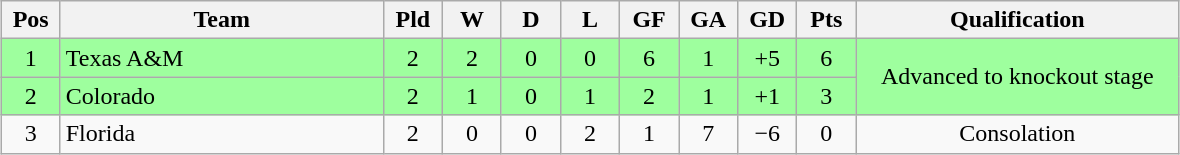<table class="wikitable" style="text-align:center; margin: 1em auto">
<tr>
<th style="width:2em">Pos</th>
<th style="width:13em">Team</th>
<th style="width:2em">Pld</th>
<th style="width:2em">W</th>
<th style="width:2em">D</th>
<th style="width:2em">L</th>
<th style="width:2em">GF</th>
<th style="width:2em">GA</th>
<th style="width:2em">GD</th>
<th style="width:2em">Pts</th>
<th style="width:13em">Qualification</th>
</tr>
<tr bgcolor="#9eff9e">
<td>1</td>
<td style="text-align:left">Texas A&M</td>
<td>2</td>
<td>2</td>
<td>0</td>
<td>0</td>
<td>6</td>
<td>1</td>
<td>+5</td>
<td>6</td>
<td rowspan="2">Advanced to knockout stage</td>
</tr>
<tr bgcolor="#9eff9e">
<td>2</td>
<td style="text-align:left">Colorado</td>
<td>2</td>
<td>1</td>
<td>0</td>
<td>1</td>
<td>2</td>
<td>1</td>
<td>+1</td>
<td>3</td>
</tr>
<tr>
<td>3</td>
<td style="text-align:left">Florida</td>
<td>2</td>
<td>0</td>
<td>0</td>
<td>2</td>
<td>1</td>
<td>7</td>
<td>−6</td>
<td>0</td>
<td>Consolation</td>
</tr>
</table>
